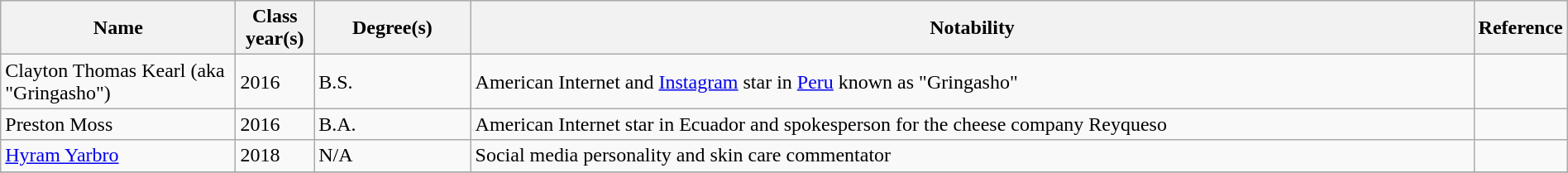<table class="wikitable sortable" style="width:100%">
<tr>
<th width="15%">Name</th>
<th width="5%">Class year(s)</th>
<th width="10%">Degree(s)</th>
<th width="*" class="unsortable">Notability</th>
<th width="5%" class="unsortable">Reference</th>
</tr>
<tr>
<td>Clayton Thomas Kearl (aka "Gringasho")</td>
<td>2016</td>
<td>B.S.</td>
<td>American Internet and <a href='#'>Instagram</a> star in <a href='#'>Peru</a> known as "Gringasho"</td>
<td></td>
</tr>
<tr>
<td>Preston Moss</td>
<td>2016</td>
<td>B.A.</td>
<td>American Internet star in Ecuador and spokesperson for the cheese company Reyqueso</td>
<td></td>
</tr>
<tr>
<td><a href='#'>Hyram Yarbro</a></td>
<td>2018</td>
<td>N/A</td>
<td>Social media personality and skin care commentator</td>
<td></td>
</tr>
<tr>
</tr>
</table>
